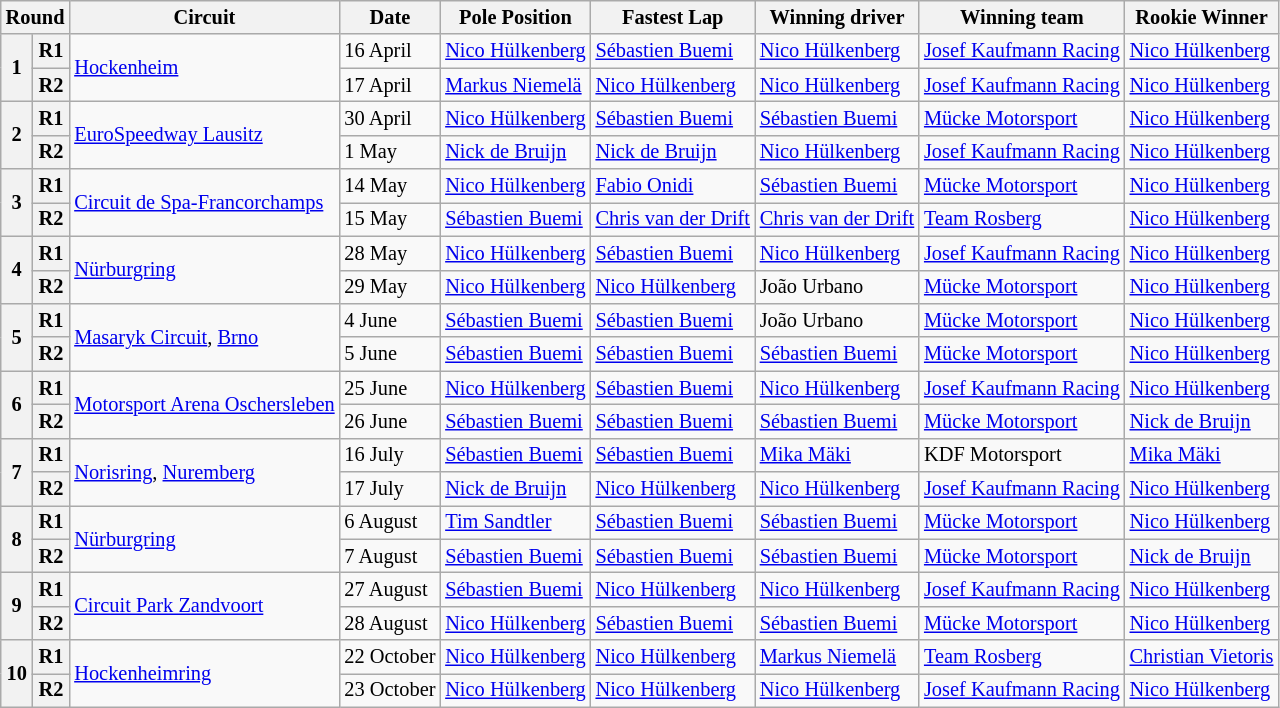<table class="wikitable" style="font-size: 85%">
<tr>
<th colspan=2>Round</th>
<th>Circuit</th>
<th>Date</th>
<th>Pole Position</th>
<th>Fastest Lap</th>
<th>Winning driver</th>
<th>Winning team</th>
<th>Rookie Winner</th>
</tr>
<tr>
<th rowspan=2>1</th>
<th>R1</th>
<td rowspan=2> <a href='#'>Hockenheim</a></td>
<td>16 April</td>
<td nowrap> <a href='#'>Nico Hülkenberg</a></td>
<td nowrap> <a href='#'>Sébastien Buemi</a></td>
<td nowrap> <a href='#'>Nico Hülkenberg</a></td>
<td nowrap> <a href='#'>Josef Kaufmann Racing</a></td>
<td nowrap> <a href='#'>Nico Hülkenberg</a></td>
</tr>
<tr>
<th>R2</th>
<td>17 April</td>
<td> <a href='#'>Markus Niemelä</a></td>
<td nowrap> <a href='#'>Nico Hülkenberg</a></td>
<td nowrap> <a href='#'>Nico Hülkenberg</a></td>
<td> <a href='#'>Josef Kaufmann Racing</a></td>
<td> <a href='#'>Nico Hülkenberg</a></td>
</tr>
<tr>
<th rowspan=2>2</th>
<th>R1</th>
<td rowspan=2> <a href='#'>EuroSpeedway Lausitz</a></td>
<td>30 April</td>
<td> <a href='#'>Nico Hülkenberg</a></td>
<td> <a href='#'>Sébastien Buemi</a></td>
<td> <a href='#'>Sébastien Buemi</a></td>
<td> <a href='#'>Mücke Motorsport</a></td>
<td> <a href='#'>Nico Hülkenberg</a></td>
</tr>
<tr>
<th>R2</th>
<td>1 May</td>
<td> <a href='#'>Nick de Bruijn</a></td>
<td> <a href='#'>Nick de Bruijn</a></td>
<td> <a href='#'>Nico Hülkenberg</a></td>
<td> <a href='#'>Josef Kaufmann Racing</a></td>
<td> <a href='#'>Nico Hülkenberg</a></td>
</tr>
<tr>
<th rowspan=2>3</th>
<th>R1</th>
<td rowspan=2> <a href='#'>Circuit de Spa-Francorchamps</a></td>
<td>14 May</td>
<td> <a href='#'>Nico Hülkenberg</a></td>
<td> <a href='#'>Fabio Onidi</a></td>
<td> <a href='#'>Sébastien Buemi</a></td>
<td> <a href='#'>Mücke Motorsport</a></td>
<td> <a href='#'>Nico Hülkenberg</a></td>
</tr>
<tr>
<th>R2</th>
<td>15 May</td>
<td> <a href='#'>Sébastien Buemi</a></td>
<td nowrap> <a href='#'>Chris van der Drift</a></td>
<td nowrap> <a href='#'>Chris van der Drift</a></td>
<td> <a href='#'>Team Rosberg</a></td>
<td> <a href='#'>Nico Hülkenberg</a></td>
</tr>
<tr>
<th rowspan=2>4</th>
<th>R1</th>
<td rowspan=2> <a href='#'>Nürburgring</a></td>
<td>28 May</td>
<td> <a href='#'>Nico Hülkenberg</a></td>
<td> <a href='#'>Sébastien Buemi</a></td>
<td> <a href='#'>Nico Hülkenberg</a></td>
<td> <a href='#'>Josef Kaufmann Racing</a></td>
<td> <a href='#'>Nico Hülkenberg</a></td>
</tr>
<tr>
<th>R2</th>
<td>29 May</td>
<td> <a href='#'>Nico Hülkenberg</a></td>
<td> <a href='#'>Nico Hülkenberg</a></td>
<td> João Urbano</td>
<td> <a href='#'>Mücke Motorsport</a></td>
<td> <a href='#'>Nico Hülkenberg</a></td>
</tr>
<tr>
<th rowspan=2>5</th>
<th>R1</th>
<td rowspan=2> <a href='#'>Masaryk Circuit</a>, <a href='#'>Brno</a></td>
<td>4 June</td>
<td> <a href='#'>Sébastien Buemi</a></td>
<td> <a href='#'>Sébastien Buemi</a></td>
<td> João Urbano</td>
<td> <a href='#'>Mücke Motorsport</a></td>
<td> <a href='#'>Nico Hülkenberg</a></td>
</tr>
<tr>
<th>R2</th>
<td>5 June</td>
<td> <a href='#'>Sébastien Buemi</a></td>
<td> <a href='#'>Sébastien Buemi</a></td>
<td> <a href='#'>Sébastien Buemi</a></td>
<td> <a href='#'>Mücke Motorsport</a></td>
<td> <a href='#'>Nico Hülkenberg</a></td>
</tr>
<tr>
<th rowspan=2>6</th>
<th>R1</th>
<td rowspan=2 nowrap> <a href='#'>Motorsport Arena Oschersleben</a></td>
<td>25 June</td>
<td> <a href='#'>Nico Hülkenberg</a></td>
<td> <a href='#'>Sébastien Buemi</a></td>
<td> <a href='#'>Nico Hülkenberg</a></td>
<td> <a href='#'>Josef Kaufmann Racing</a></td>
<td> <a href='#'>Nico Hülkenberg</a></td>
</tr>
<tr>
<th>R2</th>
<td>26 June</td>
<td> <a href='#'>Sébastien Buemi</a></td>
<td> <a href='#'>Sébastien Buemi</a></td>
<td> <a href='#'>Sébastien Buemi</a></td>
<td> <a href='#'>Mücke Motorsport</a></td>
<td> <a href='#'>Nick de Bruijn</a></td>
</tr>
<tr>
<th rowspan=2>7</th>
<th>R1</th>
<td rowspan=2> <a href='#'>Norisring</a>, <a href='#'>Nuremberg</a></td>
<td>16 July</td>
<td> <a href='#'>Sébastien Buemi</a></td>
<td> <a href='#'>Sébastien Buemi</a></td>
<td> <a href='#'>Mika Mäki</a></td>
<td> KDF Motorsport</td>
<td> <a href='#'>Mika Mäki</a></td>
</tr>
<tr>
<th>R2</th>
<td>17 July</td>
<td> <a href='#'>Nick de Bruijn</a></td>
<td> <a href='#'>Nico Hülkenberg</a></td>
<td> <a href='#'>Nico Hülkenberg</a></td>
<td> <a href='#'>Josef Kaufmann Racing</a></td>
<td> <a href='#'>Nico Hülkenberg</a></td>
</tr>
<tr>
<th rowspan=2>8</th>
<th>R1</th>
<td rowspan=2> <a href='#'>Nürburgring</a></td>
<td>6 August</td>
<td> <a href='#'>Tim Sandtler</a></td>
<td> <a href='#'>Sébastien Buemi</a></td>
<td> <a href='#'>Sébastien Buemi</a></td>
<td> <a href='#'>Mücke Motorsport</a></td>
<td> <a href='#'>Nico Hülkenberg</a></td>
</tr>
<tr>
<th>R2</th>
<td>7 August</td>
<td> <a href='#'>Sébastien Buemi</a></td>
<td> <a href='#'>Sébastien Buemi</a></td>
<td> <a href='#'>Sébastien Buemi</a></td>
<td> <a href='#'>Mücke Motorsport</a></td>
<td> <a href='#'>Nick de Bruijn</a></td>
</tr>
<tr>
<th rowspan=2>9</th>
<th>R1</th>
<td rowspan=2> <a href='#'>Circuit Park Zandvoort</a></td>
<td>27 August</td>
<td> <a href='#'>Sébastien Buemi</a></td>
<td> <a href='#'>Nico Hülkenberg</a></td>
<td> <a href='#'>Nico Hülkenberg</a></td>
<td> <a href='#'>Josef Kaufmann Racing</a></td>
<td> <a href='#'>Nico Hülkenberg</a></td>
</tr>
<tr>
<th>R2</th>
<td>28 August</td>
<td> <a href='#'>Nico Hülkenberg</a></td>
<td> <a href='#'>Sébastien Buemi</a></td>
<td> <a href='#'>Sébastien Buemi</a></td>
<td> <a href='#'>Mücke Motorsport</a></td>
<td> <a href='#'>Nico Hülkenberg</a></td>
</tr>
<tr>
<th rowspan=2>10</th>
<th>R1</th>
<td rowspan=2> <a href='#'>Hockenheimring</a></td>
<td>22 October</td>
<td> <a href='#'>Nico Hülkenberg</a></td>
<td> <a href='#'>Nico Hülkenberg</a></td>
<td> <a href='#'>Markus Niemelä</a></td>
<td> <a href='#'>Team Rosberg</a></td>
<td nowrap> <a href='#'>Christian Vietoris</a></td>
</tr>
<tr>
<th>R2</th>
<td nowrap>23 October</td>
<td> <a href='#'>Nico Hülkenberg</a></td>
<td> <a href='#'>Nico Hülkenberg</a></td>
<td> <a href='#'>Nico Hülkenberg</a></td>
<td> <a href='#'>Josef Kaufmann Racing</a></td>
<td> <a href='#'>Nico Hülkenberg</a></td>
</tr>
</table>
